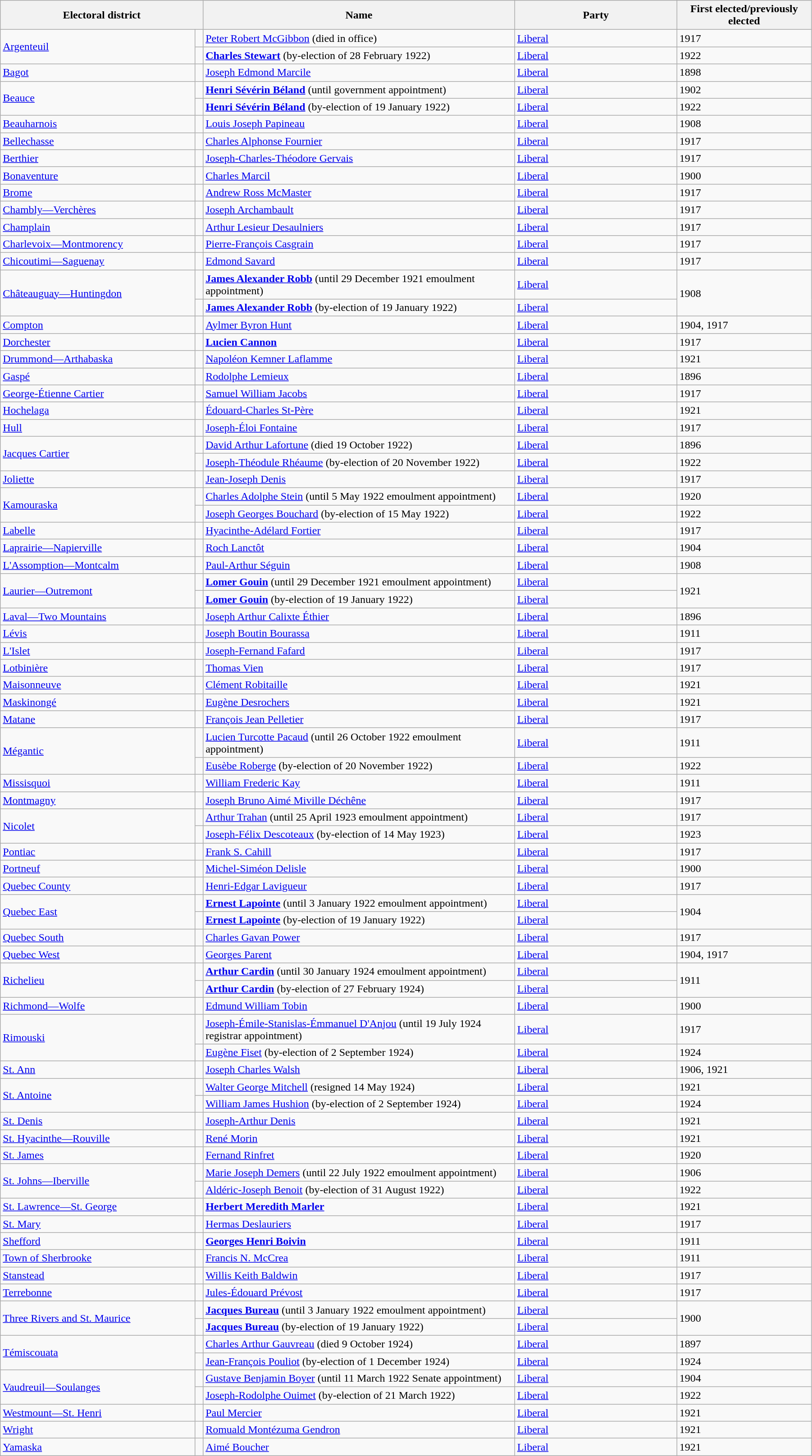<table class="wikitable" width=95%>
<tr>
<th colspan=2 width=25%>Electoral district</th>
<th>Name</th>
<th width=20%>Party</th>
<th>First elected/previously elected</th>
</tr>
<tr>
<td width=24% rowspan=2><a href='#'>Argenteuil</a></td>
<td></td>
<td><a href='#'>Peter Robert McGibbon</a> (died in office)</td>
<td><a href='#'>Liberal</a></td>
<td>1917</td>
</tr>
<tr>
<td></td>
<td><strong><a href='#'>Charles Stewart</a></strong> (by-election of 28 February 1922)</td>
<td><a href='#'>Liberal</a></td>
<td>1922</td>
</tr>
<tr>
<td><a href='#'>Bagot</a></td>
<td></td>
<td><a href='#'>Joseph Edmond Marcile</a></td>
<td><a href='#'>Liberal</a></td>
<td>1898</td>
</tr>
<tr>
<td rowspan=2><a href='#'>Beauce</a></td>
<td></td>
<td><strong><a href='#'>Henri Sévérin Béland</a></strong> (until government appointment)</td>
<td><a href='#'>Liberal</a></td>
<td>1902</td>
</tr>
<tr>
<td></td>
<td><strong><a href='#'>Henri Sévérin Béland</a></strong> (by-election of 19 January 1922)</td>
<td><a href='#'>Liberal</a></td>
<td>1922</td>
</tr>
<tr>
<td><a href='#'>Beauharnois</a></td>
<td></td>
<td><a href='#'>Louis Joseph Papineau</a></td>
<td><a href='#'>Liberal</a></td>
<td>1908</td>
</tr>
<tr>
<td><a href='#'>Bellechasse</a></td>
<td></td>
<td><a href='#'>Charles Alphonse Fournier</a></td>
<td><a href='#'>Liberal</a></td>
<td>1917</td>
</tr>
<tr>
<td><a href='#'>Berthier</a></td>
<td></td>
<td><a href='#'>Joseph-Charles-Théodore Gervais</a></td>
<td><a href='#'>Liberal</a></td>
<td>1917</td>
</tr>
<tr>
<td><a href='#'>Bonaventure</a></td>
<td></td>
<td><a href='#'>Charles Marcil</a></td>
<td><a href='#'>Liberal</a></td>
<td>1900</td>
</tr>
<tr>
<td><a href='#'>Brome</a></td>
<td></td>
<td><a href='#'>Andrew Ross McMaster</a></td>
<td><a href='#'>Liberal</a></td>
<td>1917</td>
</tr>
<tr>
<td><a href='#'>Chambly—Verchères</a></td>
<td></td>
<td><a href='#'>Joseph Archambault</a></td>
<td><a href='#'>Liberal</a></td>
<td>1917</td>
</tr>
<tr>
<td><a href='#'>Champlain</a></td>
<td></td>
<td><a href='#'>Arthur Lesieur Desaulniers</a></td>
<td><a href='#'>Liberal</a></td>
<td>1917</td>
</tr>
<tr>
<td><a href='#'>Charlevoix—Montmorency</a></td>
<td></td>
<td><a href='#'>Pierre-François Casgrain</a></td>
<td><a href='#'>Liberal</a></td>
<td>1917</td>
</tr>
<tr>
<td><a href='#'>Chicoutimi—Saguenay</a></td>
<td></td>
<td><a href='#'>Edmond Savard</a></td>
<td><a href='#'>Liberal</a></td>
<td>1917</td>
</tr>
<tr>
<td rowspan=2><a href='#'>Châteauguay—Huntingdon</a></td>
<td></td>
<td><strong><a href='#'>James Alexander Robb</a></strong> (until 29 December 1921 emoulment appointment)</td>
<td><a href='#'>Liberal</a></td>
<td rowspan=2>1908</td>
</tr>
<tr>
<td></td>
<td><strong><a href='#'>James Alexander Robb</a></strong> (by-election of 19 January 1922)</td>
<td><a href='#'>Liberal</a></td>
</tr>
<tr>
<td><a href='#'>Compton</a></td>
<td></td>
<td><a href='#'>Aylmer Byron Hunt</a></td>
<td><a href='#'>Liberal</a></td>
<td>1904, 1917</td>
</tr>
<tr>
<td><a href='#'>Dorchester</a></td>
<td></td>
<td><strong><a href='#'>Lucien Cannon</a></strong></td>
<td><a href='#'>Liberal</a></td>
<td>1917</td>
</tr>
<tr>
<td><a href='#'>Drummond—Arthabaska</a></td>
<td></td>
<td><a href='#'>Napoléon Kemner Laflamme</a></td>
<td><a href='#'>Liberal</a></td>
<td>1921</td>
</tr>
<tr>
<td><a href='#'>Gaspé</a></td>
<td></td>
<td><a href='#'>Rodolphe Lemieux</a> </td>
<td><a href='#'>Liberal</a></td>
<td>1896</td>
</tr>
<tr>
<td><a href='#'>George-Étienne Cartier</a></td>
<td></td>
<td><a href='#'>Samuel William Jacobs</a></td>
<td><a href='#'>Liberal</a></td>
<td>1917</td>
</tr>
<tr>
<td><a href='#'>Hochelaga</a></td>
<td></td>
<td><a href='#'>Édouard-Charles St-Père</a></td>
<td><a href='#'>Liberal</a></td>
<td>1921</td>
</tr>
<tr>
<td><a href='#'>Hull</a></td>
<td></td>
<td><a href='#'>Joseph-Éloi Fontaine</a></td>
<td><a href='#'>Liberal</a></td>
<td>1917</td>
</tr>
<tr>
<td rowspan=2><a href='#'>Jacques Cartier</a></td>
<td></td>
<td><a href='#'>David Arthur Lafortune</a> (died 19 October 1922)</td>
<td><a href='#'>Liberal</a></td>
<td>1896</td>
</tr>
<tr>
<td></td>
<td><a href='#'>Joseph-Théodule Rhéaume</a> (by-election of 20 November 1922)</td>
<td><a href='#'>Liberal</a></td>
<td>1922</td>
</tr>
<tr>
<td><a href='#'>Joliette</a></td>
<td></td>
<td><a href='#'>Jean-Joseph Denis</a></td>
<td><a href='#'>Liberal</a></td>
<td>1917</td>
</tr>
<tr>
<td rowspan=2><a href='#'>Kamouraska</a></td>
<td></td>
<td><a href='#'>Charles Adolphe Stein</a> (until 5 May 1922 emoulment appointment)</td>
<td><a href='#'>Liberal</a></td>
<td>1920</td>
</tr>
<tr>
<td></td>
<td><a href='#'>Joseph Georges Bouchard</a> (by-election of 15 May 1922)</td>
<td><a href='#'>Liberal</a></td>
<td>1922</td>
</tr>
<tr>
<td><a href='#'>Labelle</a></td>
<td></td>
<td><a href='#'>Hyacinthe-Adélard Fortier</a></td>
<td><a href='#'>Liberal</a></td>
<td>1917</td>
</tr>
<tr>
<td><a href='#'>Laprairie—Napierville</a></td>
<td></td>
<td><a href='#'>Roch Lanctôt</a></td>
<td><a href='#'>Liberal</a></td>
<td>1904</td>
</tr>
<tr>
<td><a href='#'>L'Assomption—Montcalm</a></td>
<td></td>
<td><a href='#'>Paul-Arthur Séguin</a></td>
<td><a href='#'>Liberal</a></td>
<td>1908</td>
</tr>
<tr>
<td rowspan=2><a href='#'>Laurier—Outremont</a></td>
<td></td>
<td><strong><a href='#'>Lomer Gouin</a></strong> (until 29 December 1921 emoulment appointment)</td>
<td><a href='#'>Liberal</a></td>
<td rowspan=2>1921</td>
</tr>
<tr>
<td></td>
<td><strong><a href='#'>Lomer Gouin</a></strong> (by-election of 19 January 1922)</td>
<td><a href='#'>Liberal</a></td>
</tr>
<tr>
<td><a href='#'>Laval—Two Mountains</a></td>
<td></td>
<td><a href='#'>Joseph Arthur Calixte Éthier</a></td>
<td><a href='#'>Liberal</a></td>
<td>1896</td>
</tr>
<tr>
<td><a href='#'>Lévis</a></td>
<td></td>
<td><a href='#'>Joseph Boutin Bourassa</a></td>
<td><a href='#'>Liberal</a></td>
<td>1911</td>
</tr>
<tr>
<td><a href='#'>L'Islet</a></td>
<td></td>
<td><a href='#'>Joseph-Fernand Fafard</a></td>
<td><a href='#'>Liberal</a></td>
<td>1917</td>
</tr>
<tr>
<td><a href='#'>Lotbinière</a></td>
<td></td>
<td><a href='#'>Thomas Vien</a></td>
<td><a href='#'>Liberal</a></td>
<td>1917</td>
</tr>
<tr>
<td><a href='#'>Maisonneuve</a></td>
<td></td>
<td><a href='#'>Clément Robitaille</a></td>
<td><a href='#'>Liberal</a></td>
<td>1921</td>
</tr>
<tr>
<td><a href='#'>Maskinongé</a></td>
<td></td>
<td><a href='#'>Eugène Desrochers</a></td>
<td><a href='#'>Liberal</a></td>
<td>1921</td>
</tr>
<tr>
<td><a href='#'>Matane</a></td>
<td></td>
<td><a href='#'>François Jean Pelletier</a></td>
<td><a href='#'>Liberal</a></td>
<td>1917</td>
</tr>
<tr>
<td rowspan=2><a href='#'>Mégantic</a></td>
<td></td>
<td><a href='#'>Lucien Turcotte Pacaud</a>  (until 26 October 1922 emoulment appointment)</td>
<td><a href='#'>Liberal</a></td>
<td>1911</td>
</tr>
<tr>
<td></td>
<td><a href='#'>Eusèbe Roberge</a> (by-election of 20 November 1922)</td>
<td><a href='#'>Liberal</a></td>
<td>1922</td>
</tr>
<tr>
<td><a href='#'>Missisquoi</a></td>
<td></td>
<td><a href='#'>William Frederic Kay</a></td>
<td><a href='#'>Liberal</a></td>
<td>1911</td>
</tr>
<tr>
<td><a href='#'>Montmagny</a></td>
<td></td>
<td><a href='#'>Joseph Bruno Aimé Miville Déchêne</a></td>
<td><a href='#'>Liberal</a></td>
<td>1917</td>
</tr>
<tr>
<td rowspan=2><a href='#'>Nicolet</a></td>
<td></td>
<td><a href='#'>Arthur Trahan</a> (until 25 April 1923 emoulment appointment)</td>
<td><a href='#'>Liberal</a></td>
<td>1917</td>
</tr>
<tr>
<td></td>
<td><a href='#'>Joseph-Félix Descoteaux</a> (by-election of 14 May 1923)</td>
<td><a href='#'>Liberal</a></td>
<td>1923</td>
</tr>
<tr>
<td><a href='#'>Pontiac</a></td>
<td></td>
<td><a href='#'>Frank S. Cahill</a></td>
<td><a href='#'>Liberal</a></td>
<td>1917</td>
</tr>
<tr>
<td><a href='#'>Portneuf</a></td>
<td></td>
<td><a href='#'>Michel-Siméon Delisle</a></td>
<td><a href='#'>Liberal</a></td>
<td>1900</td>
</tr>
<tr>
<td><a href='#'>Quebec County</a></td>
<td></td>
<td><a href='#'>Henri-Edgar Lavigueur</a></td>
<td><a href='#'>Liberal</a></td>
<td>1917</td>
</tr>
<tr>
<td rowspan=2><a href='#'>Quebec East</a></td>
<td></td>
<td><strong><a href='#'>Ernest Lapointe</a></strong> (until 3 January 1922 emoulment appointment)</td>
<td><a href='#'>Liberal</a></td>
<td rowspan=2>1904</td>
</tr>
<tr>
<td></td>
<td><strong><a href='#'>Ernest Lapointe</a></strong> (by-election of 19 January 1922)</td>
<td><a href='#'>Liberal</a></td>
</tr>
<tr>
<td><a href='#'>Quebec South</a></td>
<td></td>
<td><a href='#'>Charles Gavan Power</a></td>
<td><a href='#'>Liberal</a></td>
<td>1917</td>
</tr>
<tr>
<td><a href='#'>Quebec West</a></td>
<td></td>
<td><a href='#'>Georges Parent</a></td>
<td><a href='#'>Liberal</a></td>
<td>1904, 1917</td>
</tr>
<tr>
<td rowspan=2><a href='#'>Richelieu</a></td>
<td></td>
<td><strong><a href='#'>Arthur Cardin</a></strong> (until 30 January 1924 emoulment appointment)</td>
<td><a href='#'>Liberal</a></td>
<td rowspan=2>1911</td>
</tr>
<tr>
<td></td>
<td><strong><a href='#'>Arthur Cardin</a></strong> (by-election of 27 February 1924)</td>
<td><a href='#'>Liberal</a></td>
</tr>
<tr>
<td><a href='#'>Richmond—Wolfe</a></td>
<td></td>
<td><a href='#'>Edmund William Tobin</a></td>
<td><a href='#'>Liberal</a></td>
<td>1900</td>
</tr>
<tr>
<td rowspan=2><a href='#'>Rimouski</a></td>
<td></td>
<td><a href='#'>Joseph-Émile-Stanislas-Émmanuel D'Anjou</a> (until 19 July 1924 registrar appointment)</td>
<td><a href='#'>Liberal</a></td>
<td>1917</td>
</tr>
<tr>
<td></td>
<td><a href='#'>Eugène Fiset</a> (by-election of 2 September 1924)</td>
<td><a href='#'>Liberal</a></td>
<td>1924</td>
</tr>
<tr>
<td><a href='#'>St. Ann</a></td>
<td></td>
<td><a href='#'>Joseph Charles Walsh</a></td>
<td><a href='#'>Liberal</a></td>
<td>1906, 1921</td>
</tr>
<tr>
<td rowspan=2><a href='#'>St. Antoine</a></td>
<td></td>
<td><a href='#'>Walter George Mitchell</a> (resigned 14 May 1924)</td>
<td><a href='#'>Liberal</a></td>
<td>1921</td>
</tr>
<tr>
<td></td>
<td><a href='#'>William James Hushion</a> (by-election of 2 September 1924)</td>
<td><a href='#'>Liberal</a></td>
<td>1924</td>
</tr>
<tr>
<td><a href='#'>St. Denis</a></td>
<td></td>
<td><a href='#'>Joseph-Arthur Denis</a></td>
<td><a href='#'>Liberal</a></td>
<td>1921</td>
</tr>
<tr>
<td><a href='#'>St. Hyacinthe—Rouville</a></td>
<td></td>
<td><a href='#'>René Morin</a></td>
<td><a href='#'>Liberal</a></td>
<td>1921</td>
</tr>
<tr>
<td><a href='#'>St. James</a></td>
<td></td>
<td><a href='#'>Fernand Rinfret</a></td>
<td><a href='#'>Liberal</a></td>
<td>1920</td>
</tr>
<tr>
<td rowspan=2><a href='#'>St. Johns—Iberville</a></td>
<td></td>
<td><a href='#'>Marie Joseph Demers</a> (until 22 July 1922 emoulment appointment)</td>
<td><a href='#'>Liberal</a></td>
<td>1906</td>
</tr>
<tr>
<td></td>
<td><a href='#'>Aldéric-Joseph Benoit</a> (by-election of 31 August 1922)</td>
<td><a href='#'>Liberal</a></td>
<td>1922</td>
</tr>
<tr>
<td><a href='#'>St. Lawrence—St. George</a></td>
<td></td>
<td><strong><a href='#'>Herbert Meredith Marler</a></strong></td>
<td><a href='#'>Liberal</a></td>
<td>1921</td>
</tr>
<tr>
<td><a href='#'>St. Mary</a></td>
<td></td>
<td><a href='#'>Hermas Deslauriers</a></td>
<td><a href='#'>Liberal</a></td>
<td>1917</td>
</tr>
<tr>
<td><a href='#'>Shefford</a></td>
<td></td>
<td><strong><a href='#'>Georges Henri Boivin</a></strong></td>
<td><a href='#'>Liberal</a></td>
<td>1911</td>
</tr>
<tr>
<td><a href='#'>Town of Sherbrooke</a></td>
<td></td>
<td><a href='#'>Francis N. McCrea</a></td>
<td><a href='#'>Liberal</a></td>
<td>1911</td>
</tr>
<tr>
<td><a href='#'>Stanstead</a></td>
<td></td>
<td><a href='#'>Willis Keith Baldwin</a></td>
<td><a href='#'>Liberal</a></td>
<td>1917</td>
</tr>
<tr>
<td><a href='#'>Terrebonne</a></td>
<td></td>
<td><a href='#'>Jules-Édouard Prévost</a></td>
<td><a href='#'>Liberal</a></td>
<td>1917</td>
</tr>
<tr>
<td rowspan=2><a href='#'>Three Rivers and St. Maurice</a></td>
<td></td>
<td><strong><a href='#'>Jacques Bureau</a></strong> (until 3 January 1922 emoulment appointment)</td>
<td><a href='#'>Liberal</a></td>
<td rowspan=2>1900</td>
</tr>
<tr>
<td></td>
<td><strong><a href='#'>Jacques Bureau</a></strong> (by-election of 19 January 1922)</td>
<td><a href='#'>Liberal</a></td>
</tr>
<tr>
<td rowspan=2><a href='#'>Témiscouata</a></td>
<td></td>
<td><a href='#'>Charles Arthur Gauvreau</a> (died 9 October 1924)</td>
<td><a href='#'>Liberal</a></td>
<td>1897</td>
</tr>
<tr>
<td></td>
<td><a href='#'>Jean-François Pouliot</a> (by-election of 1 December 1924)</td>
<td><a href='#'>Liberal</a></td>
<td>1924</td>
</tr>
<tr>
<td rowspan=2><a href='#'>Vaudreuil—Soulanges</a></td>
<td></td>
<td><a href='#'>Gustave Benjamin Boyer</a> (until 11 March 1922 Senate appointment)</td>
<td><a href='#'>Liberal</a></td>
<td>1904</td>
</tr>
<tr>
<td></td>
<td><a href='#'>Joseph-Rodolphe Ouimet</a> (by-election of 21 March 1922)</td>
<td><a href='#'>Liberal</a></td>
<td>1922</td>
</tr>
<tr>
<td><a href='#'>Westmount—St. Henri</a></td>
<td></td>
<td><a href='#'>Paul Mercier</a></td>
<td><a href='#'>Liberal</a></td>
<td>1921</td>
</tr>
<tr>
<td><a href='#'>Wright</a></td>
<td></td>
<td><a href='#'>Romuald Montézuma Gendron</a></td>
<td><a href='#'>Liberal</a></td>
<td>1921</td>
</tr>
<tr>
<td><a href='#'>Yamaska</a></td>
<td></td>
<td><a href='#'>Aimé Boucher</a></td>
<td><a href='#'>Liberal</a></td>
<td>1921</td>
</tr>
</table>
